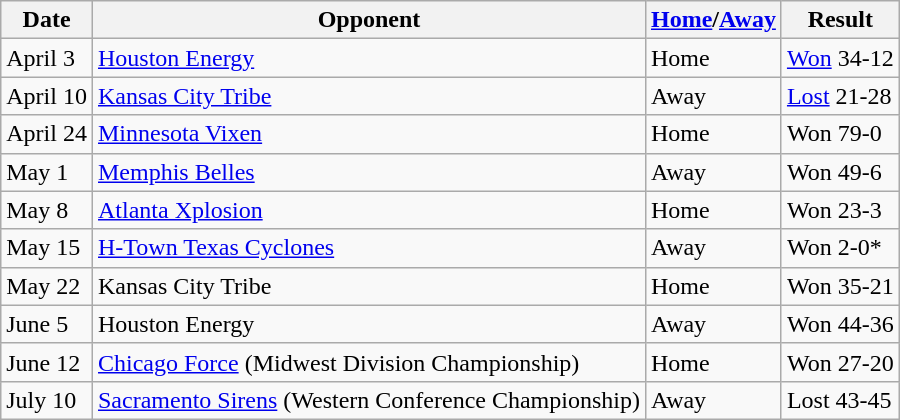<table class="wikitable">
<tr>
<th>Date</th>
<th>Opponent</th>
<th><a href='#'>Home</a>/<a href='#'>Away</a></th>
<th>Result</th>
</tr>
<tr>
<td>April 3</td>
<td><a href='#'>Houston Energy</a></td>
<td>Home</td>
<td><a href='#'>Won</a> 34-12</td>
</tr>
<tr>
<td>April 10</td>
<td><a href='#'>Kansas City Tribe</a></td>
<td>Away</td>
<td><a href='#'>Lost</a> 21-28</td>
</tr>
<tr>
<td>April 24</td>
<td><a href='#'>Minnesota Vixen</a></td>
<td>Home</td>
<td>Won 79-0</td>
</tr>
<tr>
<td>May 1</td>
<td><a href='#'>Memphis Belles</a></td>
<td>Away</td>
<td>Won 49-6</td>
</tr>
<tr>
<td>May 8</td>
<td><a href='#'>Atlanta Xplosion</a></td>
<td>Home</td>
<td>Won 23-3</td>
</tr>
<tr>
<td>May 15</td>
<td><a href='#'>H-Town Texas Cyclones</a></td>
<td>Away</td>
<td>Won 2-0*</td>
</tr>
<tr>
<td>May 22</td>
<td>Kansas City Tribe</td>
<td>Home</td>
<td>Won 35-21</td>
</tr>
<tr>
<td>June 5</td>
<td>Houston Energy</td>
<td>Away</td>
<td>Won 44-36</td>
</tr>
<tr>
<td>June 12</td>
<td><a href='#'>Chicago Force</a> (Midwest Division Championship)</td>
<td>Home</td>
<td>Won 27-20</td>
</tr>
<tr>
<td>July 10</td>
<td><a href='#'>Sacramento Sirens</a> (Western Conference Championship)</td>
<td>Away</td>
<td>Lost 43-45</td>
</tr>
</table>
